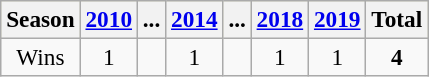<table class="wikitable" style=font-size:97%>
<tr style="background:#ffc;">
<th scope="col">Season</th>
<th scope="col"><a href='#'>2010</a></th>
<th scope="col">...</th>
<th scope="col"><a href='#'>2014</a></th>
<th scope="col">...</th>
<th scope="col"><a href='#'>2018</a></th>
<th scope="col"><a href='#'>2019</a></th>
<th scope="col">Total</th>
</tr>
<tr align=center>
<td>Wins</td>
<td>1</td>
<td></td>
<td>1</td>
<td></td>
<td>1</td>
<td>1</td>
<td><strong>4</strong></td>
</tr>
</table>
